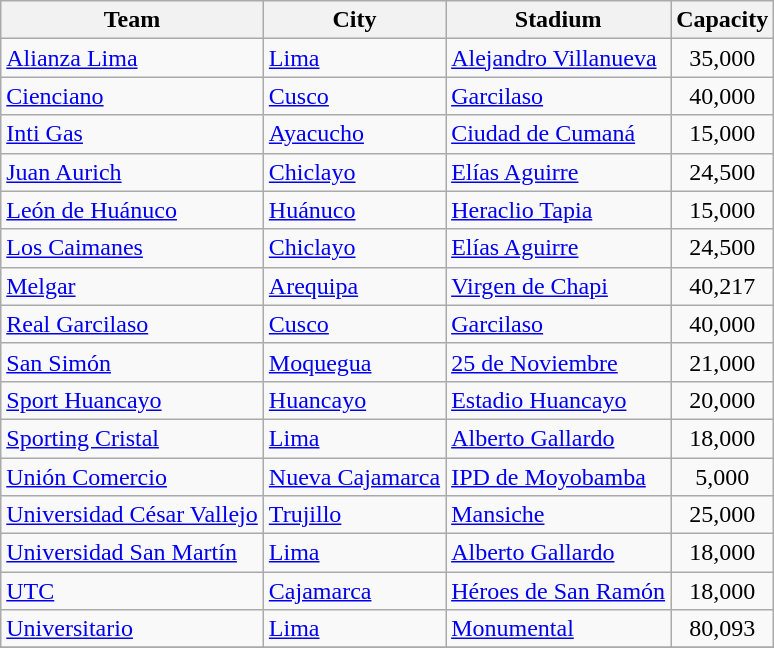<table class="wikitable sortable">
<tr>
<th>Team</th>
<th>City</th>
<th>Stadium</th>
<th>Capacity</th>
</tr>
<tr>
<td><a href='#'>Alianza Lima</a></td>
<td><a href='#'>Lima</a></td>
<td><a href='#'>Alejandro Villanueva</a></td>
<td align="center">35,000</td>
</tr>
<tr>
<td><a href='#'>Cienciano</a></td>
<td><a href='#'>Cusco</a></td>
<td><a href='#'>Garcilaso</a></td>
<td align="center">40,000</td>
</tr>
<tr>
<td><a href='#'>Inti Gas</a></td>
<td><a href='#'>Ayacucho</a></td>
<td><a href='#'>Ciudad de Cumaná</a></td>
<td align="center">15,000</td>
</tr>
<tr>
<td><a href='#'>Juan Aurich</a></td>
<td><a href='#'>Chiclayo</a></td>
<td><a href='#'>Elías Aguirre</a></td>
<td align="center">24,500</td>
</tr>
<tr>
<td><a href='#'>León de Huánuco</a></td>
<td><a href='#'>Huánuco</a></td>
<td><a href='#'>Heraclio Tapia</a></td>
<td align="center">15,000</td>
</tr>
<tr>
<td><a href='#'>Los Caimanes</a></td>
<td><a href='#'>Chiclayo</a></td>
<td><a href='#'>Elías Aguirre</a></td>
<td align="center">24,500</td>
</tr>
<tr>
<td><a href='#'>Melgar</a></td>
<td><a href='#'>Arequipa</a></td>
<td><a href='#'>Virgen de Chapi</a></td>
<td align="center">40,217</td>
</tr>
<tr>
<td><a href='#'>Real Garcilaso</a></td>
<td><a href='#'>Cusco</a></td>
<td><a href='#'>Garcilaso</a></td>
<td align="center">40,000</td>
</tr>
<tr>
<td><a href='#'>San Simón</a></td>
<td><a href='#'>Moquegua</a></td>
<td><a href='#'>25 de Noviembre</a></td>
<td align="center">21,000</td>
</tr>
<tr>
<td><a href='#'>Sport Huancayo</a></td>
<td><a href='#'>Huancayo</a></td>
<td><a href='#'>Estadio Huancayo</a></td>
<td align="center">20,000</td>
</tr>
<tr>
<td><a href='#'>Sporting Cristal</a></td>
<td><a href='#'>Lima</a></td>
<td><a href='#'>Alberto Gallardo</a></td>
<td align="center">18,000</td>
</tr>
<tr>
<td><a href='#'>Unión Comercio</a></td>
<td><a href='#'>Nueva Cajamarca</a></td>
<td><a href='#'>IPD de Moyobamba</a></td>
<td align="center">5,000</td>
</tr>
<tr>
<td><a href='#'>Universidad César Vallejo</a></td>
<td><a href='#'>Trujillo</a></td>
<td><a href='#'>Mansiche</a></td>
<td align="center">25,000</td>
</tr>
<tr>
<td><a href='#'>Universidad San Martín</a></td>
<td><a href='#'>Lima</a></td>
<td><a href='#'>Alberto Gallardo</a></td>
<td align="center">18,000</td>
</tr>
<tr>
<td><a href='#'>UTC</a></td>
<td><a href='#'>Cajamarca</a></td>
<td><a href='#'>Héroes de San Ramón</a></td>
<td align="center">18,000</td>
</tr>
<tr>
<td><a href='#'>Universitario</a></td>
<td><a href='#'>Lima</a></td>
<td><a href='#'>Monumental</a></td>
<td align="center">80,093</td>
</tr>
<tr>
</tr>
</table>
